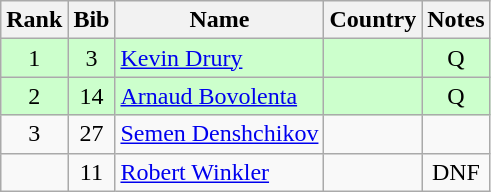<table class="wikitable" style="text-align:center;">
<tr>
<th>Rank</th>
<th>Bib</th>
<th>Name</th>
<th>Country</th>
<th>Notes</th>
</tr>
<tr bgcolor=ccffcc>
<td>1</td>
<td>3</td>
<td align=left><a href='#'>Kevin Drury</a></td>
<td align="left"></td>
<td>Q</td>
</tr>
<tr bgcolor=ccffcc>
<td>2</td>
<td>14</td>
<td align=left><a href='#'>Arnaud Bovolenta</a></td>
<td align="left"></td>
<td>Q</td>
</tr>
<tr>
<td>3</td>
<td>27</td>
<td align=left><a href='#'>Semen Denshchikov</a></td>
<td align="left"></td>
<td></td>
</tr>
<tr>
<td></td>
<td>11</td>
<td align=left><a href='#'>Robert Winkler</a></td>
<td align="left"></td>
<td>DNF</td>
</tr>
</table>
